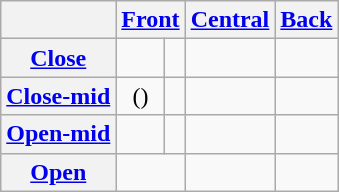<table class="wikitable" style="text-align:center">
<tr>
<th></th>
<th colspan="2"><a href='#'>Front</a></th>
<th><a href='#'>Central</a></th>
<th><a href='#'>Back</a></th>
</tr>
<tr align="center">
<th><a href='#'>Close</a></th>
<td></td>
<td></td>
<td></td>
<td></td>
</tr>
<tr align="center">
<th><a href='#'>Close-mid</a></th>
<td>()</td>
<td></td>
<td></td>
<td></td>
</tr>
<tr>
<th><a href='#'>Open-mid</a></th>
<td></td>
<td></td>
<td></td>
<td></td>
</tr>
<tr align="center">
<th><a href='#'>Open</a></th>
<td colspan="2"></td>
<td> </td>
<td></td>
</tr>
</table>
